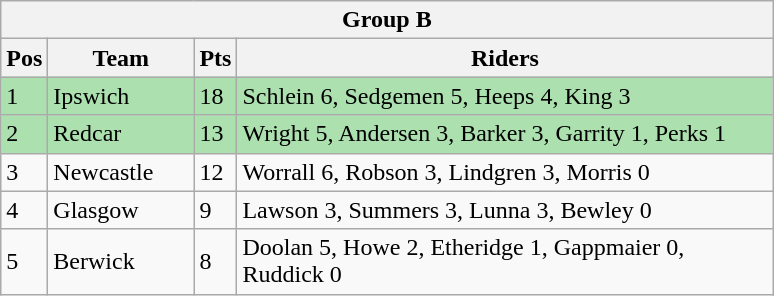<table class="wikitable">
<tr>
<th colspan="4">Group B</th>
</tr>
<tr>
<th width=20>Pos</th>
<th width=90>Team</th>
<th width=20>Pts</th>
<th width=350>Riders</th>
</tr>
<tr style="background:#ACE1AF;">
<td>1</td>
<td align=left>Ipswich</td>
<td>18</td>
<td>Schlein 6, Sedgemen 5, Heeps 4, King 3</td>
</tr>
<tr style="background:#ACE1AF;">
<td>2</td>
<td align=left>Redcar</td>
<td>13</td>
<td>Wright 5, Andersen 3, Barker 3, Garrity 1, Perks 1</td>
</tr>
<tr>
<td>3</td>
<td align=left>Newcastle</td>
<td>12</td>
<td>Worrall 6, Robson 3, Lindgren 3, Morris 0</td>
</tr>
<tr>
<td>4</td>
<td align=left>Glasgow</td>
<td>9</td>
<td>Lawson 3, Summers 3, Lunna 3, Bewley 0</td>
</tr>
<tr>
<td>5</td>
<td align=left>Berwick</td>
<td>8</td>
<td>Doolan 5, Howe 2, Etheridge 1, Gappmaier 0, Ruddick 0</td>
</tr>
</table>
